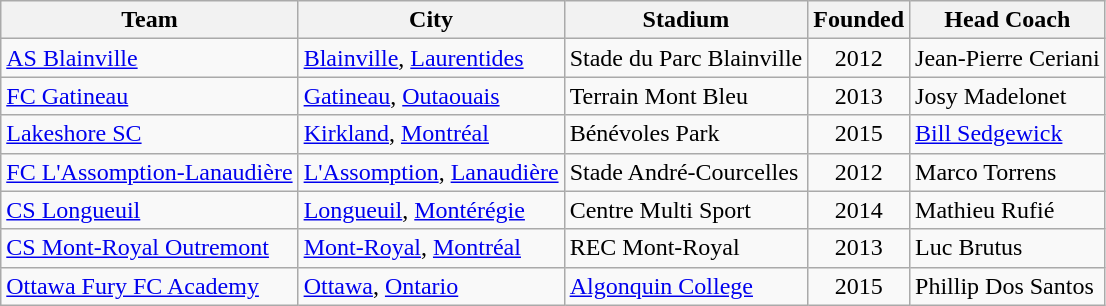<table class="wikitable">
<tr>
<th style="background:">Team</th>
<th style="background:">City</th>
<th style="background:">Stadium</th>
<th style="background:">Founded</th>
<th style="background:">Head Coach</th>
</tr>
<tr>
<td><a href='#'>AS Blainville</a></td>
<td><a href='#'>Blainville</a>, <a href='#'>Laurentides</a></td>
<td>Stade du Parc Blainville</td>
<td align=center>2012</td>
<td> Jean-Pierre Ceriani</td>
</tr>
<tr>
<td><a href='#'>FC Gatineau</a></td>
<td><a href='#'>Gatineau</a>, <a href='#'>Outaouais</a></td>
<td>Terrain Mont Bleu</td>
<td align=center>2013</td>
<td> Josy Madelonet</td>
</tr>
<tr>
<td><a href='#'>Lakeshore SC</a></td>
<td><a href='#'>Kirkland</a>, <a href='#'>Montréal</a></td>
<td>Bénévoles Park</td>
<td align=center>2015</td>
<td> <a href='#'>Bill Sedgewick</a></td>
</tr>
<tr>
<td><a href='#'>FC L'Assomption-Lanaudière</a></td>
<td><a href='#'>L'Assomption</a>, <a href='#'>Lanaudière</a></td>
<td>Stade André-Courcelles</td>
<td align=center>2012</td>
<td> Marco Torrens</td>
</tr>
<tr>
<td><a href='#'>CS Longueuil</a></td>
<td><a href='#'>Longueuil</a>, <a href='#'>Montérégie</a></td>
<td>Centre Multi Sport</td>
<td align=center>2014</td>
<td> Mathieu Rufié</td>
</tr>
<tr>
<td><a href='#'>CS Mont-Royal Outremont</a></td>
<td><a href='#'>Mont-Royal</a>, <a href='#'>Montréal</a></td>
<td>REC Mont-Royal</td>
<td align=center>2013</td>
<td> Luc Brutus</td>
</tr>
<tr>
<td><a href='#'>Ottawa Fury FC Academy</a></td>
<td><a href='#'>Ottawa</a>, <a href='#'>Ontario</a></td>
<td><a href='#'>Algonquin College</a></td>
<td align=center>2015</td>
<td> Phillip Dos Santos</td>
</tr>
</table>
